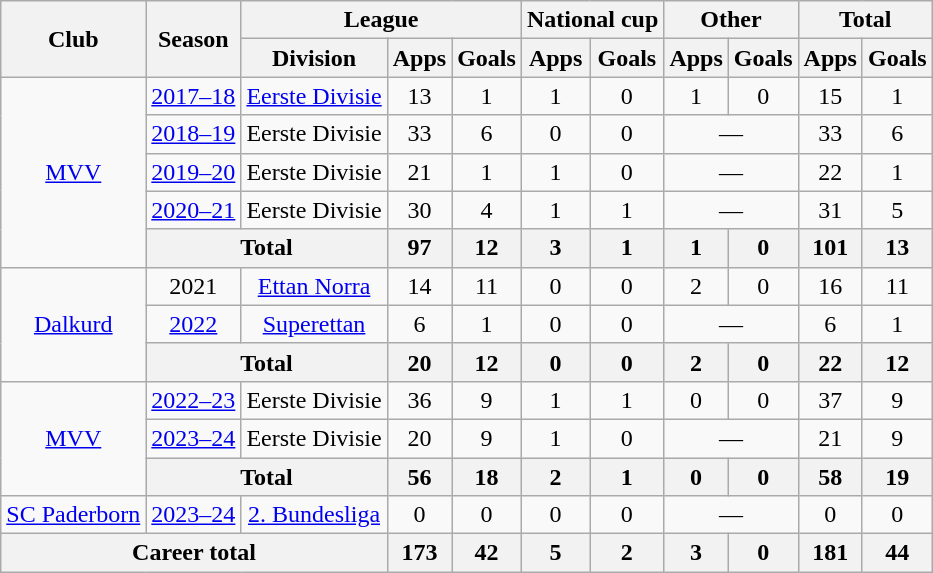<table class="wikitable" style="text-align:center">
<tr>
<th rowspan="2">Club</th>
<th rowspan="2">Season</th>
<th colspan="3">League</th>
<th colspan="2">National cup</th>
<th colspan="2">Other</th>
<th colspan="2">Total</th>
</tr>
<tr>
<th>Division</th>
<th>Apps</th>
<th>Goals</th>
<th>Apps</th>
<th>Goals</th>
<th>Apps</th>
<th>Goals</th>
<th>Apps</th>
<th>Goals</th>
</tr>
<tr>
<td rowspan="5"><a href='#'>MVV</a></td>
<td><a href='#'>2017–18</a></td>
<td><a href='#'>Eerste Divisie</a></td>
<td>13</td>
<td>1</td>
<td>1</td>
<td>0</td>
<td>1</td>
<td>0</td>
<td>15</td>
<td>1</td>
</tr>
<tr>
<td><a href='#'>2018–19</a></td>
<td>Eerste Divisie</td>
<td>33</td>
<td>6</td>
<td>0</td>
<td>0</td>
<td colspan="2">—</td>
<td>33</td>
<td>6</td>
</tr>
<tr>
<td><a href='#'>2019–20</a></td>
<td>Eerste Divisie</td>
<td>21</td>
<td>1</td>
<td>1</td>
<td>0</td>
<td colspan="2">—</td>
<td>22</td>
<td>1</td>
</tr>
<tr>
<td><a href='#'>2020–21</a></td>
<td>Eerste Divisie</td>
<td>30</td>
<td>4</td>
<td>1</td>
<td>1</td>
<td colspan="2">—</td>
<td>31</td>
<td>5</td>
</tr>
<tr>
<th colspan="2">Total</th>
<th>97</th>
<th>12</th>
<th>3</th>
<th>1</th>
<th>1</th>
<th>0</th>
<th>101</th>
<th>13</th>
</tr>
<tr>
<td rowspan="3"><a href='#'>Dalkurd</a></td>
<td>2021</td>
<td><a href='#'>Ettan Norra</a></td>
<td>14</td>
<td>11</td>
<td>0</td>
<td>0</td>
<td>2</td>
<td>0</td>
<td>16</td>
<td>11</td>
</tr>
<tr>
<td><a href='#'>2022</a></td>
<td><a href='#'>Superettan</a></td>
<td>6</td>
<td>1</td>
<td>0</td>
<td>0</td>
<td colspan="2">—</td>
<td>6</td>
<td>1</td>
</tr>
<tr>
<th colspan="2">Total</th>
<th>20</th>
<th>12</th>
<th>0</th>
<th>0</th>
<th>2</th>
<th>0</th>
<th>22</th>
<th>12</th>
</tr>
<tr>
<td rowspan="3"><a href='#'>MVV</a></td>
<td><a href='#'>2022–23</a></td>
<td>Eerste Divisie</td>
<td>36</td>
<td>9</td>
<td>1</td>
<td>1</td>
<td>0</td>
<td>0</td>
<td>37</td>
<td>9</td>
</tr>
<tr>
<td><a href='#'>2023–24</a></td>
<td>Eerste Divisie</td>
<td>20</td>
<td>9</td>
<td>1</td>
<td>0</td>
<td colspan="2">—</td>
<td>21</td>
<td>9</td>
</tr>
<tr>
<th colspan="2">Total</th>
<th>56</th>
<th>18</th>
<th>2</th>
<th>1</th>
<th>0</th>
<th>0</th>
<th>58</th>
<th>19</th>
</tr>
<tr>
<td rowspan="1"><a href='#'>SC Paderborn</a></td>
<td><a href='#'>2023–24</a></td>
<td><a href='#'>2. Bundesliga</a></td>
<td>0</td>
<td>0</td>
<td>0</td>
<td>0</td>
<td colspan="2">—</td>
<td>0</td>
<td>0</td>
</tr>
<tr>
<th colspan="3">Career total</th>
<th>173</th>
<th>42</th>
<th>5</th>
<th>2</th>
<th>3</th>
<th>0</th>
<th>181</th>
<th>44</th>
</tr>
</table>
